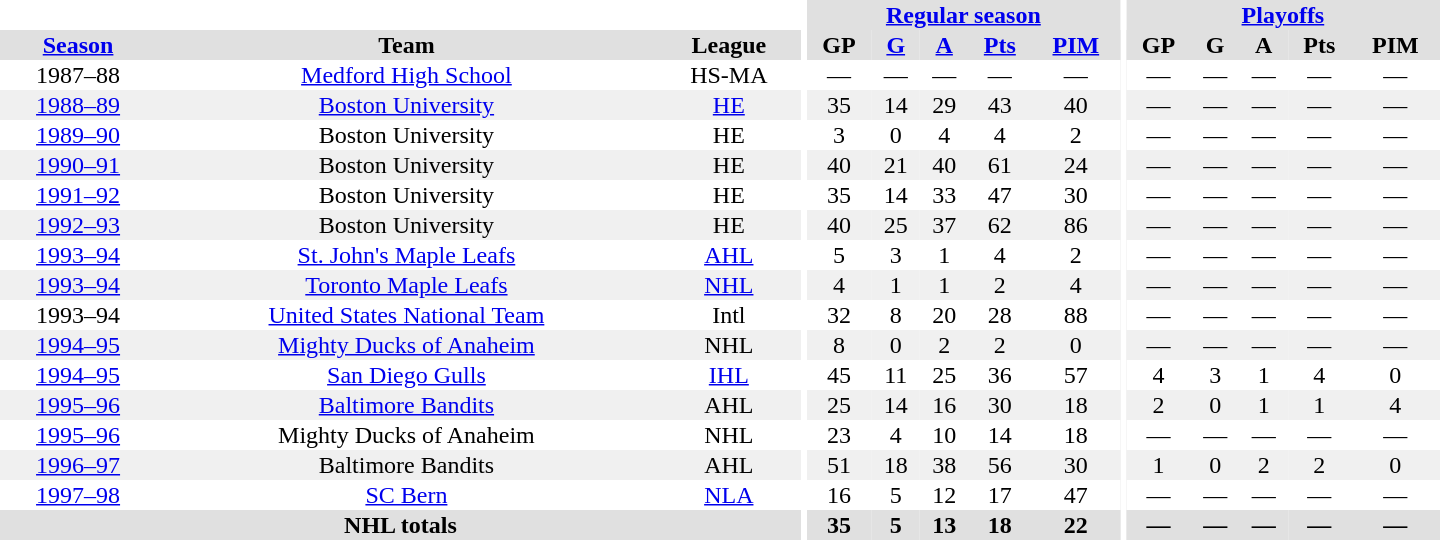<table border="0" cellpadding="1" cellspacing="0" style="text-align:center; width:60em">
<tr bgcolor="#e0e0e0">
<th colspan="3" bgcolor="#ffffff"></th>
<th rowspan="100" bgcolor="#ffffff"></th>
<th colspan="5"><a href='#'>Regular season</a></th>
<th rowspan="100" bgcolor="#ffffff"></th>
<th colspan="5"><a href='#'>Playoffs</a></th>
</tr>
<tr bgcolor="#e0e0e0">
<th><a href='#'>Season</a></th>
<th>Team</th>
<th>League</th>
<th>GP</th>
<th><a href='#'>G</a></th>
<th><a href='#'>A</a></th>
<th><a href='#'>Pts</a></th>
<th><a href='#'>PIM</a></th>
<th>GP</th>
<th>G</th>
<th>A</th>
<th>Pts</th>
<th>PIM</th>
</tr>
<tr>
<td>1987–88</td>
<td><a href='#'>Medford High School</a></td>
<td>HS-MA</td>
<td>—</td>
<td>—</td>
<td>—</td>
<td>—</td>
<td>—</td>
<td>—</td>
<td>—</td>
<td>—</td>
<td>—</td>
<td>—</td>
</tr>
<tr bgcolor="#f0f0f0">
<td><a href='#'>1988–89</a></td>
<td><a href='#'>Boston University</a></td>
<td><a href='#'>HE</a></td>
<td>35</td>
<td>14</td>
<td>29</td>
<td>43</td>
<td>40</td>
<td>—</td>
<td>—</td>
<td>—</td>
<td>—</td>
<td>—</td>
</tr>
<tr>
<td><a href='#'>1989–90</a></td>
<td>Boston University</td>
<td>HE</td>
<td>3</td>
<td>0</td>
<td>4</td>
<td>4</td>
<td>2</td>
<td>—</td>
<td>—</td>
<td>—</td>
<td>—</td>
<td>—</td>
</tr>
<tr bgcolor="#f0f0f0">
<td><a href='#'>1990–91</a></td>
<td>Boston University</td>
<td>HE</td>
<td>40</td>
<td>21</td>
<td>40</td>
<td>61</td>
<td>24</td>
<td>—</td>
<td>—</td>
<td>—</td>
<td>—</td>
<td>—</td>
</tr>
<tr>
<td><a href='#'>1991–92</a></td>
<td>Boston University</td>
<td>HE</td>
<td>35</td>
<td>14</td>
<td>33</td>
<td>47</td>
<td>30</td>
<td>—</td>
<td>—</td>
<td>—</td>
<td>—</td>
<td>—</td>
</tr>
<tr bgcolor="#f0f0f0">
<td><a href='#'>1992–93</a></td>
<td>Boston University</td>
<td>HE</td>
<td>40</td>
<td>25</td>
<td>37</td>
<td>62</td>
<td>86</td>
<td>—</td>
<td>—</td>
<td>—</td>
<td>—</td>
<td>—</td>
</tr>
<tr>
<td><a href='#'>1993–94</a></td>
<td><a href='#'>St. John's Maple Leafs</a></td>
<td><a href='#'>AHL</a></td>
<td>5</td>
<td>3</td>
<td>1</td>
<td>4</td>
<td>2</td>
<td>—</td>
<td>—</td>
<td>—</td>
<td>—</td>
<td>—</td>
</tr>
<tr bgcolor="#f0f0f0">
<td><a href='#'>1993–94</a></td>
<td><a href='#'>Toronto Maple Leafs</a></td>
<td><a href='#'>NHL</a></td>
<td>4</td>
<td>1</td>
<td>1</td>
<td>2</td>
<td>4</td>
<td>—</td>
<td>—</td>
<td>—</td>
<td>—</td>
<td>—</td>
</tr>
<tr>
<td>1993–94</td>
<td><a href='#'>United States National Team</a></td>
<td>Intl</td>
<td>32</td>
<td>8</td>
<td>20</td>
<td>28</td>
<td>88</td>
<td>—</td>
<td>—</td>
<td>—</td>
<td>—</td>
<td>—</td>
</tr>
<tr bgcolor="#f0f0f0">
<td><a href='#'>1994–95</a></td>
<td><a href='#'>Mighty Ducks of Anaheim</a></td>
<td>NHL</td>
<td>8</td>
<td>0</td>
<td>2</td>
<td>2</td>
<td>0</td>
<td>—</td>
<td>—</td>
<td>—</td>
<td>—</td>
<td>—</td>
</tr>
<tr>
<td><a href='#'>1994–95</a></td>
<td><a href='#'>San Diego Gulls</a></td>
<td><a href='#'>IHL</a></td>
<td>45</td>
<td>11</td>
<td>25</td>
<td>36</td>
<td>57</td>
<td>4</td>
<td>3</td>
<td>1</td>
<td>4</td>
<td>0</td>
</tr>
<tr bgcolor="#f0f0f0">
<td><a href='#'>1995–96</a></td>
<td><a href='#'>Baltimore Bandits</a></td>
<td>AHL</td>
<td>25</td>
<td>14</td>
<td>16</td>
<td>30</td>
<td>18</td>
<td>2</td>
<td>0</td>
<td>1</td>
<td>1</td>
<td>4</td>
</tr>
<tr>
<td><a href='#'>1995–96</a></td>
<td>Mighty Ducks of Anaheim</td>
<td>NHL</td>
<td>23</td>
<td>4</td>
<td>10</td>
<td>14</td>
<td>18</td>
<td>—</td>
<td>—</td>
<td>—</td>
<td>—</td>
<td>—</td>
</tr>
<tr bgcolor="#f0f0f0">
<td><a href='#'>1996–97</a></td>
<td>Baltimore Bandits</td>
<td>AHL</td>
<td>51</td>
<td>18</td>
<td>38</td>
<td>56</td>
<td>30</td>
<td>1</td>
<td>0</td>
<td>2</td>
<td>2</td>
<td>0</td>
</tr>
<tr>
<td><a href='#'>1997–98</a></td>
<td><a href='#'>SC Bern</a></td>
<td><a href='#'>NLA</a></td>
<td>16</td>
<td>5</td>
<td>12</td>
<td>17</td>
<td>47</td>
<td>—</td>
<td>—</td>
<td>—</td>
<td>—</td>
<td>—</td>
</tr>
<tr bgcolor="#e0e0e0">
<th colspan="3">NHL totals</th>
<th>35</th>
<th>5</th>
<th>13</th>
<th>18</th>
<th>22</th>
<th>—</th>
<th>—</th>
<th>—</th>
<th>—</th>
<th>—</th>
</tr>
</table>
